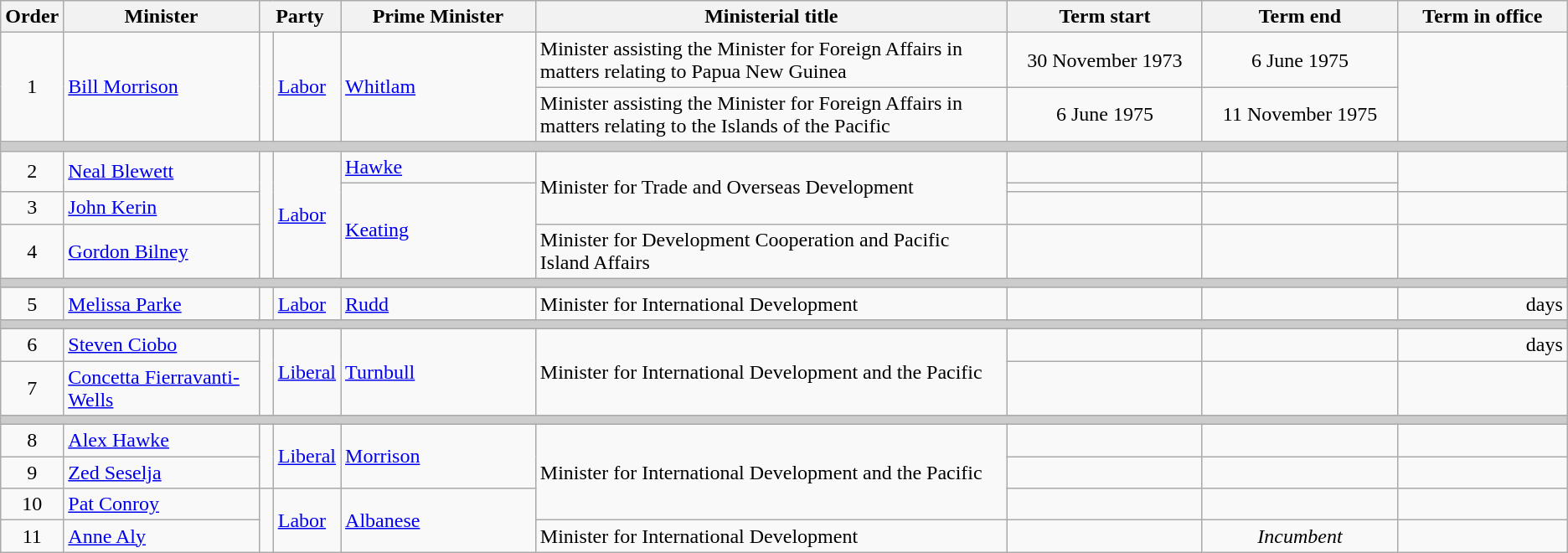<table class="wikitable">
<tr>
<th width=5>Order</th>
<th width=150>Minister</th>
<th width=75 colspan="2">Party</th>
<th width=150>Prime Minister</th>
<th width=375>Ministerial title</th>
<th width=150>Term start</th>
<th width=150>Term end</th>
<th width=130>Term in office</th>
</tr>
<tr>
<td rowspan=2 align=center>1</td>
<td rowspan=2><a href='#'>Bill Morrison</a></td>
<td rowspan="2" > </td>
<td rowspan=2><a href='#'>Labor</a></td>
<td rowspan=2><a href='#'>Whitlam</a></td>
<td>Minister assisting the Minister for Foreign Affairs in matters relating to Papua New Guinea</td>
<td align=center>30 November 1973</td>
<td align=center>6 June 1975</td>
<td rowspan=2 align=right></td>
</tr>
<tr>
<td>Minister assisting the Minister for Foreign Affairs in matters relating to the Islands of the Pacific</td>
<td align=center>6 June 1975</td>
<td align=center>11 November 1975</td>
</tr>
<tr>
<th colspan=9 style="background: #cccccc;"></th>
</tr>
<tr>
<td rowspan=2 align=center>2</td>
<td rowspan=2><a href='#'>Neal Blewett</a></td>
<td rowspan=4 > </td>
<td rowspan=4><a href='#'>Labor</a></td>
<td><a href='#'>Hawke</a></td>
<td rowspan=3>Minister for Trade and Overseas Development</td>
<td align=center></td>
<td align=center></td>
<td rowspan=2 align=right></td>
</tr>
<tr>
<td rowspan=3><a href='#'>Keating</a></td>
<td align=center></td>
<td align=center></td>
</tr>
<tr>
<td align=center>3</td>
<td><a href='#'>John Kerin</a></td>
<td align=center></td>
<td align=center></td>
<td align=right></td>
</tr>
<tr>
<td align=center>4</td>
<td><a href='#'>Gordon Bilney</a></td>
<td>Minister for Development Cooperation and Pacific Island Affairs</td>
<td align=center></td>
<td align=center></td>
<td align=right><strong></strong></td>
</tr>
<tr>
<th colspan=9 style="background: #cccccc;"></th>
</tr>
<tr>
<td align=center>5</td>
<td><a href='#'>Melissa Parke</a></td>
<td> </td>
<td><a href='#'>Labor</a></td>
<td><a href='#'>Rudd</a></td>
<td>Minister for International Development</td>
<td align=center></td>
<td align=center></td>
<td align=right> days</td>
</tr>
<tr>
<th colspan=9 style="background: #cccccc;"></th>
</tr>
<tr>
<td align=center>6</td>
<td><a href='#'>Steven Ciobo</a></td>
<td rowspan=2 > </td>
<td rowspan=2><a href='#'>Liberal</a></td>
<td rowspan=2><a href='#'>Turnbull</a></td>
<td rowspan=2>Minister for International Development and the Pacific</td>
<td align=center></td>
<td align=center></td>
<td align=right> days</td>
</tr>
<tr>
<td align=center>7</td>
<td><a href='#'>Concetta Fierravanti-Wells</a></td>
<td align=center></td>
<td align=center></td>
<td align=right></td>
</tr>
<tr>
<th colspan=9 style="background: #cccccc;"></th>
</tr>
<tr>
<td align=center>8</td>
<td><a href='#'>Alex Hawke</a></td>
<td rowspan=2 > </td>
<td rowspan=2><a href='#'>Liberal</a></td>
<td rowspan=2><a href='#'>Morrison</a></td>
<td rowspan=3>Minister for International Development and the Pacific</td>
<td align=center></td>
<td align=center></td>
<td align=right></td>
</tr>
<tr>
<td align=center>9</td>
<td><a href='#'>Zed Seselja</a></td>
<td align=center></td>
<td align=center></td>
<td align=right></td>
</tr>
<tr>
<td align=center>10</td>
<td><a href='#'>Pat Conroy</a></td>
<td rowspan=2 > </td>
<td rowspan=2><a href='#'>Labor</a></td>
<td rowspan=2><a href='#'>Albanese</a></td>
<td align=center></td>
<td align=center></td>
<td align=right></td>
</tr>
<tr>
<td align=center>11</td>
<td><a href='#'>Anne Aly</a></td>
<td>Minister for International Development</td>
<td align=center></td>
<td align=center><em>Incumbent</em></td>
<td align=right></td>
</tr>
</table>
